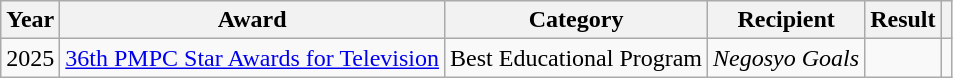<table class="wikitable">
<tr>
<th>Year</th>
<th>Award</th>
<th>Category</th>
<th>Recipient</th>
<th>Result</th>
<th></th>
</tr>
<tr>
<td>2025</td>
<td><a href='#'>36th PMPC Star Awards for Television</a></td>
<td>Best Educational Program</td>
<td><em>Negosyo Goals</em></td>
<td></td>
<td></td>
</tr>
</table>
